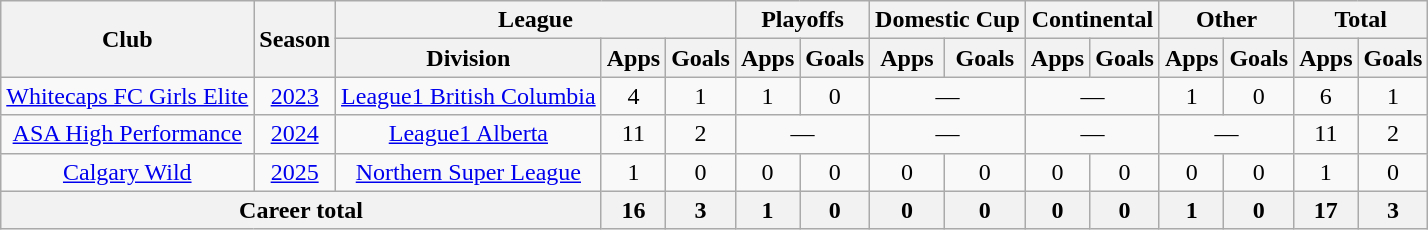<table class="wikitable" style="text-align: center;">
<tr>
<th rowspan="2">Club</th>
<th rowspan="2">Season</th>
<th colspan="3">League</th>
<th colspan="2">Playoffs</th>
<th colspan="2">Domestic Cup</th>
<th colspan="2">Continental</th>
<th colspan="2">Other</th>
<th colspan="2">Total</th>
</tr>
<tr>
<th>Division</th>
<th>Apps</th>
<th>Goals</th>
<th>Apps</th>
<th>Goals</th>
<th>Apps</th>
<th>Goals</th>
<th>Apps</th>
<th>Goals</th>
<th>Apps</th>
<th>Goals</th>
<th>Apps</th>
<th>Goals</th>
</tr>
<tr>
<td><a href='#'>Whitecaps FC Girls Elite</a></td>
<td><a href='#'>2023</a></td>
<td><a href='#'>League1 British Columbia</a></td>
<td>4</td>
<td>1</td>
<td>1</td>
<td>0</td>
<td colspan="2">—</td>
<td colspan="2">—</td>
<td>1</td>
<td>0</td>
<td>6</td>
<td>1</td>
</tr>
<tr>
<td><a href='#'>ASA High Performance</a></td>
<td><a href='#'>2024</a></td>
<td><a href='#'>League1 Alberta</a></td>
<td>11</td>
<td>2</td>
<td colspan="2">—</td>
<td colspan="2">—</td>
<td colspan="2">—</td>
<td colspan="2">—</td>
<td>11</td>
<td>2</td>
</tr>
<tr>
<td><a href='#'>Calgary Wild</a></td>
<td><a href='#'>2025</a></td>
<td><a href='#'>Northern Super League</a></td>
<td>1</td>
<td>0</td>
<td>0</td>
<td>0</td>
<td>0</td>
<td>0</td>
<td>0</td>
<td>0</td>
<td>0</td>
<td>0</td>
<td>1</td>
<td>0</td>
</tr>
<tr>
<th colspan="3">Career total</th>
<th>16</th>
<th>3</th>
<th>1</th>
<th>0</th>
<th>0</th>
<th>0</th>
<th>0</th>
<th>0</th>
<th>1</th>
<th>0</th>
<th>17</th>
<th>3</th>
</tr>
</table>
